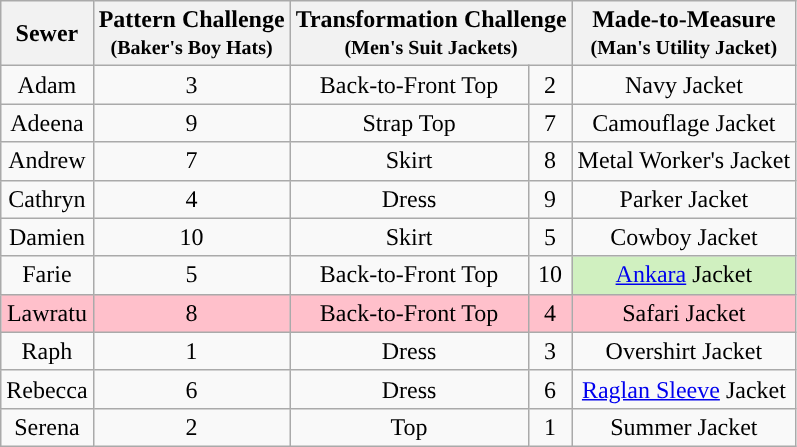<table class="wikitable" style="text-align:center;">
<tr>
<th>Sewer</th>
<th>Pattern Challenge<br><small>(Baker's Boy Hats)</small></th>
<th colspan="2">Transformation Challenge<br><small>(Men's Suit Jackets)</small></th>
<th>Made-to-Measure<br><small>(Man's Utility Jacket)</small></th>
</tr>
<tr>
<td>Adam</td>
<td>3</td>
<td>Back-to-Front Top</td>
<td>2</td>
<td>Navy Jacket</td>
</tr>
<tr>
<td>Adeena</td>
<td>9</td>
<td>Strap Top</td>
<td>7</td>
<td>Camouflage Jacket</td>
</tr>
<tr>
<td>Andrew</td>
<td>7</td>
<td>Skirt</td>
<td>8</td>
<td>Metal Worker's Jacket</td>
</tr>
<tr>
<td>Cathryn</td>
<td>4</td>
<td>Dress</td>
<td>9</td>
<td>Parker Jacket</td>
</tr>
<tr>
<td>Damien</td>
<td>10</td>
<td>Skirt</td>
<td>5</td>
<td>Cowboy Jacket</td>
</tr>
<tr>
<td>Farie</td>
<td>5</td>
<td>Back-to-Front Top</td>
<td>10</td>
<td style="background:#d0f0c0"><a href='#'>Ankara</a> Jacket</td>
</tr>
<tr style="background:pink">
<td>Lawratu</td>
<td>8</td>
<td>Back-to-Front Top</td>
<td>4</td>
<td>Safari Jacket</td>
</tr>
<tr>
<td>Raph</td>
<td>1</td>
<td>Dress</td>
<td>3</td>
<td>Overshirt Jacket</td>
</tr>
<tr>
<td>Rebecca</td>
<td>6</td>
<td>Dress</td>
<td>6</td>
<td><a href='#'>Raglan Sleeve</a> Jacket</td>
</tr>
<tr>
<td>Serena</td>
<td>2</td>
<td>Top</td>
<td>1</td>
<td>Summer Jacket</td>
</tr>
</table>
